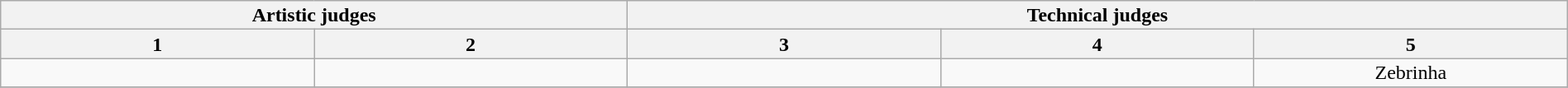<table class="wikitable" style="font-size:100%; line-height:16px; text-align:center" width="100%">
<tr>
<th colspan=2>Artistic judges</th>
<th colspan=3>Technical judges</th>
</tr>
<tr>
<th width="20.0%">1</th>
<th width="20.0%">2</th>
<th width="20.0%">3</th>
<th width="20.0%">4</th>
<th width="20.0%">5</th>
</tr>
<tr>
<td></td>
<td></td>
<td></td>
<td></td>
<td>Zebrinha</td>
</tr>
<tr>
</tr>
</table>
